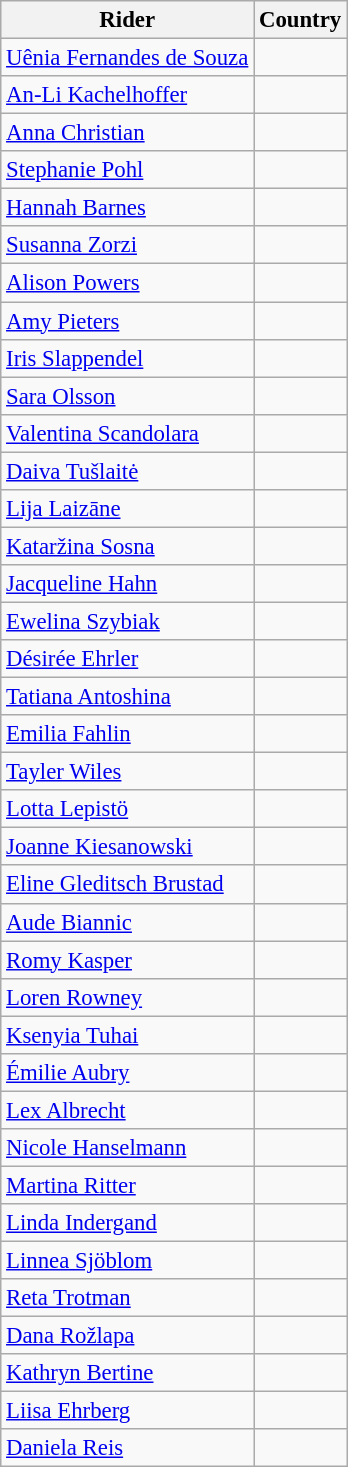<table class="wikitable" style="font-size:95%; text-align:left;">
<tr>
<th>Rider</th>
<th>Country</th>
</tr>
<tr>
<td><a href='#'>Uênia Fernandes de Souza</a></td>
<td></td>
</tr>
<tr>
<td><a href='#'>An-Li Kachelhoffer</a></td>
<td></td>
</tr>
<tr>
<td><a href='#'>Anna Christian</a></td>
<td></td>
</tr>
<tr>
<td><a href='#'>Stephanie Pohl</a></td>
<td></td>
</tr>
<tr>
<td><a href='#'>Hannah Barnes</a></td>
<td></td>
</tr>
<tr>
<td><a href='#'>Susanna Zorzi</a></td>
<td></td>
</tr>
<tr>
<td><a href='#'>Alison Powers</a></td>
<td></td>
</tr>
<tr>
<td><a href='#'>Amy Pieters</a></td>
<td></td>
</tr>
<tr>
<td><a href='#'>Iris Slappendel</a></td>
<td></td>
</tr>
<tr>
<td><a href='#'>Sara Olsson</a></td>
<td></td>
</tr>
<tr>
<td><a href='#'>Valentina Scandolara</a></td>
<td></td>
</tr>
<tr>
<td><a href='#'>Daiva Tušlaitė</a></td>
<td></td>
</tr>
<tr>
<td><a href='#'>Lija Laizāne</a></td>
<td></td>
</tr>
<tr>
<td><a href='#'>Kataržina Sosna</a></td>
<td></td>
</tr>
<tr>
<td><a href='#'>Jacqueline Hahn</a></td>
<td></td>
</tr>
<tr>
<td><a href='#'>Ewelina Szybiak</a></td>
<td></td>
</tr>
<tr>
<td><a href='#'>Désirée Ehrler</a></td>
<td></td>
</tr>
<tr>
<td><a href='#'>Tatiana Antoshina</a></td>
<td></td>
</tr>
<tr>
<td><a href='#'>Emilia Fahlin</a></td>
<td></td>
</tr>
<tr>
<td><a href='#'>Tayler Wiles</a></td>
<td></td>
</tr>
<tr>
<td><a href='#'>Lotta Lepistö</a></td>
<td></td>
</tr>
<tr>
<td><a href='#'>Joanne Kiesanowski</a></td>
<td></td>
</tr>
<tr>
<td><a href='#'>Eline Gleditsch Brustad</a></td>
<td></td>
</tr>
<tr>
<td><a href='#'>Aude Biannic</a></td>
<td></td>
</tr>
<tr>
<td><a href='#'>Romy Kasper</a></td>
<td></td>
</tr>
<tr>
<td><a href='#'>Loren Rowney</a></td>
<td></td>
</tr>
<tr>
<td><a href='#'>Ksenyia Tuhai</a></td>
<td></td>
</tr>
<tr>
<td><a href='#'>Émilie Aubry</a></td>
<td></td>
</tr>
<tr>
<td><a href='#'>Lex Albrecht</a></td>
<td></td>
</tr>
<tr>
<td><a href='#'>Nicole Hanselmann</a></td>
<td></td>
</tr>
<tr>
<td><a href='#'>Martina Ritter</a></td>
<td></td>
</tr>
<tr>
<td><a href='#'>Linda Indergand</a></td>
<td></td>
</tr>
<tr>
<td><a href='#'>Linnea Sjöblom</a></td>
<td></td>
</tr>
<tr>
<td><a href='#'>Reta Trotman</a></td>
<td></td>
</tr>
<tr>
<td><a href='#'>Dana Rožlapa</a></td>
<td></td>
</tr>
<tr>
<td><a href='#'>Kathryn Bertine</a></td>
<td></td>
</tr>
<tr>
<td><a href='#'>Liisa Ehrberg</a></td>
<td></td>
</tr>
<tr>
<td><a href='#'>Daniela Reis</a></td>
<td></td>
</tr>
</table>
